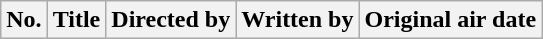<table class="wikitable plainrowheaders" style="background:#fff;">
<tr>
<th style="background:#;">No.</th>
<th style="background:#;">Title</th>
<th style="background:#;">Directed by</th>
<th style="background:#;">Written by</th>
<th style="background:#;">Original air date<br>















</th>
</tr>
</table>
